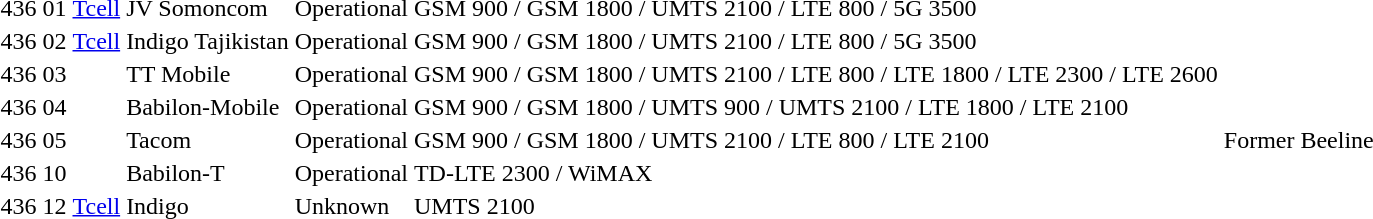<table>
<tr>
<td>436</td>
<td>01</td>
<td><a href='#'>Tcell</a></td>
<td>JV Somoncom</td>
<td>Operational</td>
<td>GSM 900 / GSM 1800 / UMTS 2100 / LTE 800 / 5G 3500</td>
<td></td>
</tr>
<tr>
<td>436</td>
<td>02</td>
<td><a href='#'>Tcell</a></td>
<td>Indigo Tajikistan</td>
<td>Operational</td>
<td>GSM 900 / GSM 1800 / UMTS 2100 / LTE 800 / 5G 3500</td>
<td></td>
</tr>
<tr>
<td>436</td>
<td>03</td>
<td></td>
<td>TT Mobile</td>
<td>Operational</td>
<td>GSM 900 / GSM 1800 / UMTS 2100 / LTE 800 / LTE 1800 / LTE 2300 / LTE 2600</td>
<td></td>
</tr>
<tr>
<td>436</td>
<td>04</td>
<td></td>
<td>Babilon-Mobile</td>
<td>Operational</td>
<td>GSM 900 / GSM 1800 / UMTS 900 / UMTS 2100 / LTE 1800 / LTE 2100</td>
<td></td>
</tr>
<tr>
<td>436</td>
<td>05</td>
<td></td>
<td>Tacom</td>
<td>Operational</td>
<td>GSM 900 / GSM 1800 / UMTS 2100 / LTE 800 / LTE 2100</td>
<td>Former Beeline</td>
</tr>
<tr>
<td>436</td>
<td>10</td>
<td></td>
<td>Babilon-T</td>
<td>Operational</td>
<td>TD-LTE 2300 / WiMAX</td>
<td></td>
</tr>
<tr>
<td>436</td>
<td>12</td>
<td><a href='#'>Tcell</a></td>
<td>Indigo</td>
<td>Unknown</td>
<td>UMTS 2100</td>
<td></td>
</tr>
</table>
